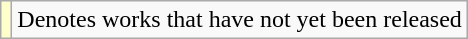<table class="wikitable">
<tr>
<td style="background:#ffc;"></td>
<td>Denotes works that have not yet been released</td>
</tr>
</table>
